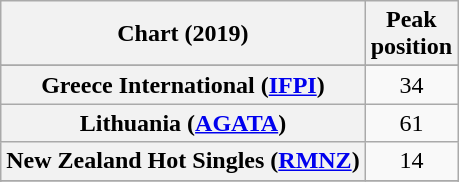<table class="wikitable sortable plainrowheaders" style="text-align:center">
<tr>
<th scope="col">Chart (2019)</th>
<th scope="col">Peak<br>position</th>
</tr>
<tr>
</tr>
<tr>
<th scope="row">Greece International (<a href='#'>IFPI</a>)</th>
<td>34</td>
</tr>
<tr>
<th scope="row">Lithuania (<a href='#'>AGATA</a>)</th>
<td>61</td>
</tr>
<tr>
<th scope="row">New Zealand Hot Singles (<a href='#'>RMNZ</a>)</th>
<td>14</td>
</tr>
<tr>
</tr>
<tr>
</tr>
<tr>
</tr>
<tr>
</tr>
<tr>
</tr>
<tr>
</tr>
</table>
